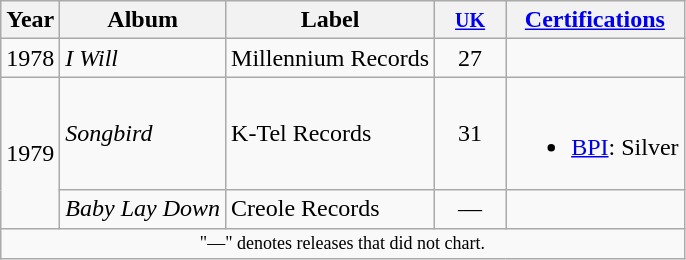<table class="wikitable">
<tr>
<th>Year</th>
<th>Album</th>
<th>Label</th>
<th style="width:40px;"><small><a href='#'>UK</a></small><br></th>
<th><a href='#'>Certifications</a></th>
</tr>
<tr>
<td>1978</td>
<td><em>I Will</em></td>
<td>Millennium Records</td>
<td align=center>27</td>
<td></td>
</tr>
<tr>
<td rowspan="2">1979</td>
<td><em>Songbird</em></td>
<td>K-Tel Records</td>
<td align=center>31</td>
<td><br><ul><li><a href='#'>BPI</a>: Silver</li></ul></td>
</tr>
<tr>
<td><em>Baby Lay Down</em></td>
<td>Creole Records</td>
<td align=center>—</td>
<td></td>
</tr>
<tr>
<td colspan="5" style="text-align:center; font-size:9pt;">"—" denotes releases that did not chart.</td>
</tr>
</table>
